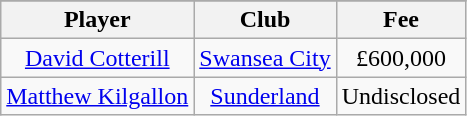<table class="wikitable" style="text-align: center">
<tr>
</tr>
<tr>
<th>Player</th>
<th>Club</th>
<th>Fee</th>
</tr>
<tr>
<td><a href='#'>David Cotterill</a></td>
<td><a href='#'>Swansea City</a></td>
<td>£600,000</td>
</tr>
<tr>
<td><a href='#'>Matthew Kilgallon</a></td>
<td><a href='#'>Sunderland</a></td>
<td>Undisclosed</td>
</tr>
</table>
